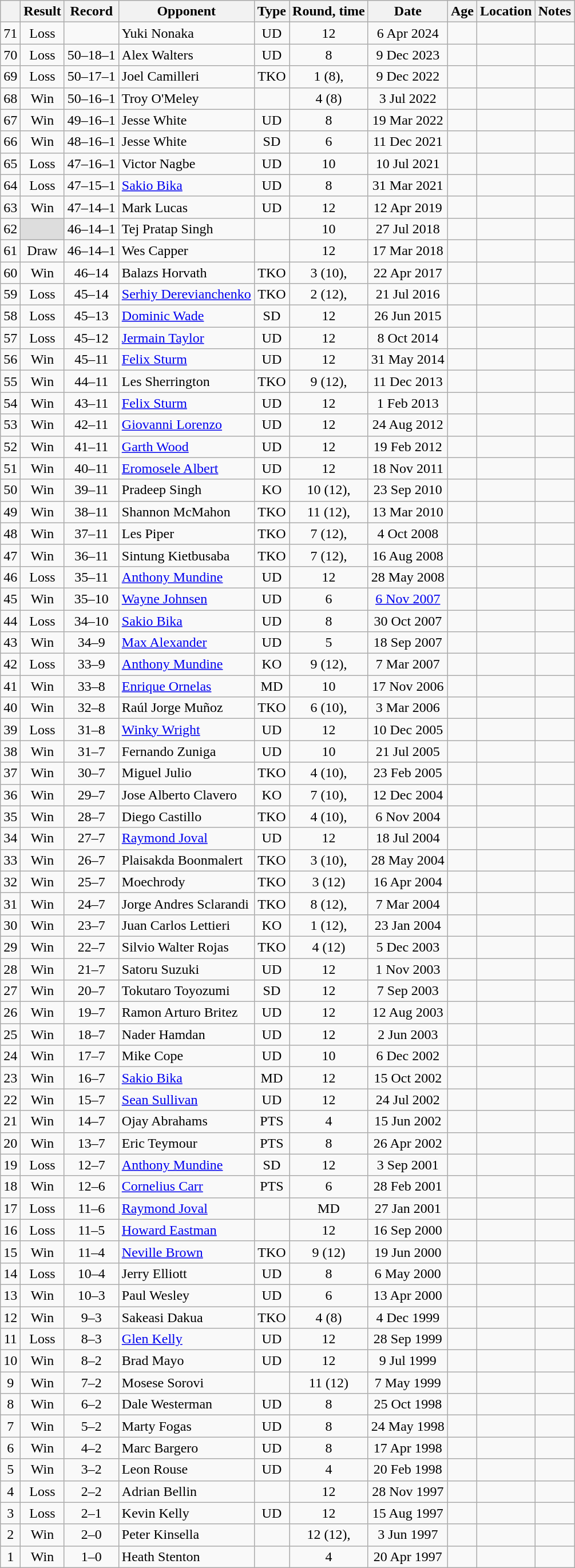<table class="wikitable" style="text-align:center">
<tr>
<th></th>
<th>Result</th>
<th>Record</th>
<th>Opponent</th>
<th>Type</th>
<th>Round, time</th>
<th>Date</th>
<th>Age</th>
<th>Location</th>
<th>Notes</th>
</tr>
<tr>
<td>71</td>
<td>Loss</td>
<td></td>
<td style="text-align:left;">Yuki Nonaka</td>
<td>UD</td>
<td>12</td>
<td>6 Apr 2024</td>
<td style="text-align:left;"></td>
<td style="text-align:left;"></td>
<td></td>
</tr>
<tr>
<td>70</td>
<td>Loss</td>
<td>50–18–1 </td>
<td style="text-align:left;">Alex Walters</td>
<td>UD</td>
<td>8</td>
<td>9 Dec 2023</td>
<td style="text-align:left;"></td>
<td style="text-align:left;"></td>
<td></td>
</tr>
<tr>
<td>69</td>
<td>Loss</td>
<td>50–17–1 </td>
<td style="text-align:left;">Joel Camilleri</td>
<td>TKO</td>
<td>1 (8), </td>
<td>9 Dec 2022</td>
<td style="text-align:left;"></td>
<td style="text-align:left;"></td>
<td></td>
</tr>
<tr>
<td>68</td>
<td>Win</td>
<td>50–16–1 </td>
<td style="text-align:left;">Troy O'Meley</td>
<td></td>
<td>4 (8)</td>
<td>3 Jul 2022</td>
<td style="text-align:left;"></td>
<td style="text-align:left;"></td>
<td></td>
</tr>
<tr>
<td>67</td>
<td>Win</td>
<td>49–16–1 </td>
<td style="text-align:left;">Jesse White</td>
<td>UD</td>
<td>8</td>
<td>19 Mar 2022</td>
<td style="text-align:left;"></td>
<td style="text-align:left;"></td>
<td></td>
</tr>
<tr>
<td>66</td>
<td>Win</td>
<td>48–16–1 </td>
<td style="text-align:left;">Jesse White</td>
<td>SD</td>
<td>6</td>
<td>11 Dec 2021</td>
<td style="text-align:left;"></td>
<td style="text-align:left;"></td>
<td></td>
</tr>
<tr>
<td>65</td>
<td>Loss</td>
<td>47–16–1 </td>
<td style="text-align:left;">Victor Nagbe</td>
<td>UD</td>
<td>10</td>
<td>10 Jul 2021</td>
<td style="text-align:left;"></td>
<td style="text-align:left;"></td>
<td></td>
</tr>
<tr>
<td>64</td>
<td>Loss</td>
<td>47–15–1 </td>
<td style="text-align:left;"><a href='#'>Sakio Bika</a></td>
<td>UD</td>
<td>8</td>
<td>31 Mar 2021</td>
<td style="text-align:left;"></td>
<td style="text-align:left;"></td>
<td></td>
</tr>
<tr>
<td>63</td>
<td>Win</td>
<td>47–14–1 </td>
<td style="text-align:left;">Mark Lucas</td>
<td>UD</td>
<td>12</td>
<td>12 Apr 2019</td>
<td style="text-align:left;"></td>
<td style="text-align:left;"></td>
<td style="text-align:left;"></td>
</tr>
<tr>
<td>62</td>
<td style="background:#DDD"></td>
<td>46–14–1 </td>
<td style="text-align:left;">Tej Pratap Singh</td>
<td></td>
<td>10</td>
<td>27 Jul 2018</td>
<td style="text-align:left;"></td>
<td style="text-align:left;"></td>
<td style="text-align:left;"></td>
</tr>
<tr>
<td>61</td>
<td>Draw</td>
<td>46–14–1</td>
<td style="text-align:left;">Wes Capper</td>
<td></td>
<td>12</td>
<td>17 Mar 2018</td>
<td style="text-align:left;"></td>
<td style="text-align:left;"></td>
<td style="text-align:left;"></td>
</tr>
<tr>
<td>60</td>
<td>Win</td>
<td>46–14</td>
<td style="text-align:left;">Balazs Horvath</td>
<td>TKO</td>
<td>3 (10), </td>
<td>22 Apr 2017</td>
<td style="text-align:left;"></td>
<td style="text-align:left;"></td>
<td></td>
</tr>
<tr>
<td>59</td>
<td>Loss</td>
<td>45–14</td>
<td style="text-align:left;"><a href='#'>Serhiy Derevianchenko</a></td>
<td>TKO</td>
<td>2 (12), </td>
<td>21 Jul 2016</td>
<td style="text-align:left;"></td>
<td style="text-align:left;"></td>
<td></td>
</tr>
<tr>
<td>58</td>
<td>Loss</td>
<td>45–13</td>
<td style="text-align:left;"><a href='#'>Dominic Wade</a></td>
<td>SD</td>
<td>12</td>
<td>26 Jun 2015</td>
<td style="text-align:left;"></td>
<td style="text-align:left;"></td>
<td></td>
</tr>
<tr>
<td>57</td>
<td>Loss</td>
<td>45–12</td>
<td style="text-align:left;"><a href='#'>Jermain Taylor</a></td>
<td>UD</td>
<td>12</td>
<td>8 Oct 2014</td>
<td style="text-align:left;"></td>
<td style="text-align:left;"></td>
<td style="text-align:left;"></td>
</tr>
<tr>
<td>56</td>
<td>Win</td>
<td>45–11</td>
<td style="text-align:left;"><a href='#'>Felix Sturm</a></td>
<td>UD</td>
<td>12</td>
<td>31 May 2014</td>
<td style="text-align:left;"></td>
<td style="text-align:left;"></td>
<td style="text-align:left;"></td>
</tr>
<tr>
<td>55</td>
<td>Win</td>
<td>44–11</td>
<td style="text-align:left;">Les Sherrington</td>
<td>TKO</td>
<td>9 (12), </td>
<td>11 Dec 2013</td>
<td style="text-align:left;"></td>
<td style="text-align:left;"></td>
<td style="text-align:left;"></td>
</tr>
<tr>
<td>54</td>
<td>Win</td>
<td>43–11</td>
<td style="text-align:left;"><a href='#'>Felix Sturm</a></td>
<td>UD</td>
<td>12</td>
<td>1 Feb 2013</td>
<td style="text-align:left;"></td>
<td style="text-align:left;"></td>
<td></td>
</tr>
<tr>
<td>53</td>
<td>Win</td>
<td>42–11</td>
<td style="text-align:left;"><a href='#'>Giovanni Lorenzo</a></td>
<td>UD</td>
<td>12</td>
<td>24 Aug 2012</td>
<td style="text-align:left;"></td>
<td style="text-align:left;"></td>
<td></td>
</tr>
<tr>
<td>52</td>
<td>Win</td>
<td>41–11</td>
<td style="text-align:left;"><a href='#'>Garth Wood</a></td>
<td>UD</td>
<td>12</td>
<td>19 Feb 2012</td>
<td style="text-align:left;"></td>
<td style="text-align:left;"></td>
<td style="text-align:left;"></td>
</tr>
<tr>
<td>51</td>
<td>Win</td>
<td>40–11</td>
<td style="text-align:left;"><a href='#'>Eromosele Albert</a></td>
<td>UD</td>
<td>12</td>
<td>18 Nov 2011</td>
<td style="text-align:left;"></td>
<td style="text-align:left;"></td>
<td></td>
</tr>
<tr>
<td>50</td>
<td>Win</td>
<td>39–11</td>
<td style="text-align:left;">Pradeep Singh</td>
<td>KO</td>
<td>10 (12), </td>
<td>23 Sep 2010</td>
<td style="text-align:left;"></td>
<td style="text-align:left;"></td>
<td style="text-align:left;"></td>
</tr>
<tr>
<td>49</td>
<td>Win</td>
<td>38–11</td>
<td style="text-align:left;">Shannon McMahon</td>
<td>TKO</td>
<td>11 (12), </td>
<td>13 Mar 2010</td>
<td style="text-align:left;"></td>
<td style="text-align:left;"></td>
<td style="text-align:left;"></td>
</tr>
<tr>
<td>48</td>
<td>Win</td>
<td>37–11</td>
<td style="text-align:left;">Les Piper</td>
<td>TKO</td>
<td>7 (12), </td>
<td>4 Oct 2008</td>
<td style="text-align:left;"></td>
<td style="text-align:left;"></td>
<td style="text-align:left;"></td>
</tr>
<tr>
<td>47</td>
<td>Win</td>
<td>36–11</td>
<td style="text-align:left;">Sintung Kietbusaba</td>
<td>TKO</td>
<td>7 (12), </td>
<td>16 Aug 2008</td>
<td style="text-align:left;"></td>
<td style="text-align:left;"></td>
<td style="text-align:left;"></td>
</tr>
<tr>
<td>46</td>
<td>Loss</td>
<td>35–11</td>
<td style="text-align:left;"><a href='#'>Anthony Mundine</a></td>
<td>UD</td>
<td>12</td>
<td>28 May 2008</td>
<td style="text-align:left;"></td>
<td style="text-align:left;"></td>
<td style="text-align:left;"></td>
</tr>
<tr>
<td>45</td>
<td>Win</td>
<td>35–10</td>
<td style="text-align:left;"><a href='#'>Wayne Johnsen</a></td>
<td>UD</td>
<td>6</td>
<td><a href='#'>6 Nov 2007</a></td>
<td style="text-align:left;"></td>
<td style="text-align:left;"></td>
<td style="text-align:left;"></td>
</tr>
<tr>
<td>44</td>
<td>Loss</td>
<td>34–10</td>
<td style="text-align:left;"><a href='#'>Sakio Bika</a></td>
<td>UD</td>
<td>8</td>
<td>30 Oct 2007</td>
<td style="text-align:left;"></td>
<td style="text-align:left;"></td>
<td style="text-align:left;"></td>
</tr>
<tr>
<td>43</td>
<td>Win</td>
<td>34–9</td>
<td style="text-align:left;"><a href='#'>Max Alexander</a></td>
<td>UD</td>
<td>5</td>
<td>18 Sep 2007</td>
<td style="text-align:left;"></td>
<td style="text-align:left;"></td>
<td style="text-align:left;"></td>
</tr>
<tr>
<td>42</td>
<td>Loss</td>
<td>33–9</td>
<td style="text-align:left;"><a href='#'>Anthony Mundine</a></td>
<td>KO</td>
<td>9 (12), </td>
<td>7 Mar 2007</td>
<td style="text-align:left;"></td>
<td style="text-align:left;"></td>
<td style="text-align:left;"></td>
</tr>
<tr>
<td>41</td>
<td>Win</td>
<td>33–8</td>
<td style="text-align:left;"><a href='#'>Enrique Ornelas</a></td>
<td>MD</td>
<td>10</td>
<td>17 Nov 2006</td>
<td style="text-align:left;"></td>
<td style="text-align:left;"></td>
<td></td>
</tr>
<tr>
<td>40</td>
<td>Win</td>
<td>32–8</td>
<td style="text-align:left;">Raúl Jorge Muñoz</td>
<td>TKO</td>
<td>6 (10), </td>
<td>3 Mar 2006</td>
<td style="text-align:left;"></td>
<td style="text-align:left;"></td>
<td></td>
</tr>
<tr>
<td>39</td>
<td>Loss</td>
<td>31–8</td>
<td style="text-align:left;"><a href='#'>Winky Wright</a></td>
<td>UD</td>
<td>12</td>
<td>10 Dec 2005</td>
<td style="text-align:left;"></td>
<td style="text-align:left;"></td>
<td></td>
</tr>
<tr>
<td>38</td>
<td>Win</td>
<td>31–7</td>
<td style="text-align:left;">Fernando Zuniga</td>
<td>UD</td>
<td>10</td>
<td>21 Jul 2005</td>
<td style="text-align:left;"></td>
<td style="text-align:left;"></td>
<td></td>
</tr>
<tr>
<td>37</td>
<td>Win</td>
<td>30–7</td>
<td style="text-align:left;">Miguel Julio</td>
<td>TKO</td>
<td>4 (10), </td>
<td>23 Feb 2005</td>
<td style="text-align:left;"></td>
<td style="text-align:left;"></td>
<td></td>
</tr>
<tr>
<td>36</td>
<td>Win</td>
<td>29–7</td>
<td style="text-align:left;">Jose Alberto Clavero</td>
<td>KO</td>
<td>7 (10), </td>
<td>12 Dec 2004</td>
<td style="text-align:left;"></td>
<td style="text-align:left;"></td>
<td></td>
</tr>
<tr>
<td>35</td>
<td>Win</td>
<td>28–7</td>
<td style="text-align:left;">Diego Castillo</td>
<td>TKO</td>
<td>4 (10), </td>
<td>6 Nov 2004</td>
<td style="text-align:left;"></td>
<td style="text-align:left;"></td>
<td></td>
</tr>
<tr>
<td>34</td>
<td>Win</td>
<td>27–7</td>
<td style="text-align:left;"><a href='#'>Raymond Joval</a></td>
<td>UD</td>
<td>12</td>
<td>18 Jul 2004</td>
<td style="text-align:left;"></td>
<td style="text-align:left;"></td>
<td></td>
</tr>
<tr>
<td>33</td>
<td>Win</td>
<td>26–7</td>
<td style="text-align:left;">Plaisakda Boonmalert</td>
<td>TKO</td>
<td>3 (10), </td>
<td>28 May 2004</td>
<td style="text-align:left;"></td>
<td style="text-align:left;"></td>
<td></td>
</tr>
<tr>
<td>32</td>
<td>Win</td>
<td>25–7</td>
<td style="text-align:left;">Moechrody</td>
<td>TKO</td>
<td>3 (12)</td>
<td>16 Apr 2004</td>
<td style="text-align:left;"></td>
<td style="text-align:left;"></td>
<td style="text-align:left;"></td>
</tr>
<tr>
<td>31</td>
<td>Win</td>
<td>24–7</td>
<td style="text-align:left;">Jorge Andres Sclarandi</td>
<td>TKO</td>
<td>8 (12), </td>
<td>7 Mar 2004</td>
<td style="text-align:left;"></td>
<td style="text-align:left;"></td>
<td style="text-align:left;"></td>
</tr>
<tr>
<td>30</td>
<td>Win</td>
<td>23–7</td>
<td style="text-align:left;">Juan Carlos Lettieri</td>
<td>KO</td>
<td>1 (12), </td>
<td>23 Jan 2004</td>
<td style="text-align:left;"></td>
<td style="text-align:left;"></td>
<td style="text-align:left;"></td>
</tr>
<tr>
<td>29</td>
<td>Win</td>
<td>22–7</td>
<td style="text-align:left;">Silvio Walter Rojas</td>
<td>TKO</td>
<td>4 (12)</td>
<td>5 Dec 2003</td>
<td style="text-align:left;"></td>
<td style="text-align:left;"></td>
<td style="text-align:left;"></td>
</tr>
<tr>
<td>28</td>
<td>Win</td>
<td>21–7</td>
<td style="text-align:left;">Satoru Suzuki</td>
<td>UD</td>
<td>12</td>
<td>1 Nov 2003</td>
<td style="text-align:left;"></td>
<td style="text-align:left;"></td>
<td style="text-align:left;"></td>
</tr>
<tr>
<td>27</td>
<td>Win</td>
<td>20–7</td>
<td style="text-align:left;">Tokutaro Toyozumi</td>
<td>SD</td>
<td>12</td>
<td>7 Sep 2003</td>
<td style="text-align:left;"></td>
<td style="text-align:left;"></td>
<td style="text-align:left;"></td>
</tr>
<tr>
<td>26</td>
<td>Win</td>
<td>19–7</td>
<td style="text-align:left;">Ramon Arturo Britez</td>
<td>UD</td>
<td>12</td>
<td>12 Aug 2003</td>
<td style="text-align:left;"></td>
<td style="text-align:left;"></td>
<td style="text-align:left;"></td>
</tr>
<tr>
<td>25</td>
<td>Win</td>
<td>18–7</td>
<td style="text-align:left;">Nader Hamdan</td>
<td>UD</td>
<td>12</td>
<td>2 Jun 2003</td>
<td style="text-align:left;"></td>
<td style="text-align:left;"></td>
<td style="text-align:left;"></td>
</tr>
<tr>
<td>24</td>
<td>Win</td>
<td>17–7</td>
<td style="text-align:left;">Mike Cope</td>
<td>UD</td>
<td>10</td>
<td>6 Dec 2002</td>
<td style="text-align:left;"></td>
<td style="text-align:left;"></td>
<td></td>
</tr>
<tr>
<td>23</td>
<td>Win</td>
<td>16–7</td>
<td style="text-align:left;"><a href='#'>Sakio Bika</a></td>
<td>MD</td>
<td>12</td>
<td>15 Oct 2002</td>
<td style="text-align:left;"></td>
<td style="text-align:left;"></td>
<td style="text-align:left;"></td>
</tr>
<tr>
<td>22</td>
<td>Win</td>
<td>15–7</td>
<td style="text-align:left;"><a href='#'>Sean Sullivan</a></td>
<td>UD</td>
<td>12</td>
<td>24 Jul 2002</td>
<td style="text-align:left;"></td>
<td style="text-align:left;"></td>
<td style="text-align:left;"></td>
</tr>
<tr>
<td>21</td>
<td>Win</td>
<td>14–7</td>
<td style="text-align:left;">Ojay Abrahams</td>
<td>PTS</td>
<td>4</td>
<td>15 Jun 2002</td>
<td style="text-align:left;"></td>
<td style="text-align:left;"></td>
<td></td>
</tr>
<tr>
<td>20</td>
<td>Win</td>
<td>13–7</td>
<td style="text-align:left;">Eric Teymour</td>
<td>PTS</td>
<td>8</td>
<td>26 Apr 2002</td>
<td style="text-align:left;"></td>
<td style="text-align:left;"></td>
<td></td>
</tr>
<tr>
<td>19</td>
<td>Loss</td>
<td>12–7</td>
<td style="text-align:left;"><a href='#'>Anthony Mundine</a></td>
<td>SD</td>
<td>12</td>
<td>3 Sep 2001</td>
<td style="text-align:left;"></td>
<td style="text-align:left;"></td>
<td style="text-align:left;"></td>
</tr>
<tr>
<td>18</td>
<td>Win</td>
<td>12–6</td>
<td style="text-align:left;"><a href='#'>Cornelius Carr</a></td>
<td>PTS</td>
<td>6</td>
<td>28 Feb 2001</td>
<td style="text-align:left;"></td>
<td style="text-align:left;"></td>
<td></td>
</tr>
<tr>
<td>17</td>
<td>Loss</td>
<td>11–6</td>
<td style="text-align:left;"><a href='#'>Raymond Joval</a></td>
<td></td>
<td>MD</td>
<td>27 Jan 2001</td>
<td style="text-align:left;"></td>
<td style="text-align:left;"></td>
<td style="text-align:left;"></td>
</tr>
<tr>
<td>16</td>
<td>Loss</td>
<td>11–5</td>
<td style="text-align:left;"><a href='#'>Howard Eastman</a></td>
<td></td>
<td>12</td>
<td>16 Sep 2000</td>
<td style="text-align:left;"></td>
<td style="text-align:left;"></td>
<td style="text-align:left;"></td>
</tr>
<tr>
<td>15</td>
<td>Win</td>
<td>11–4</td>
<td style="text-align:left;"><a href='#'>Neville Brown</a></td>
<td>TKO</td>
<td>9 (12)</td>
<td>19 Jun 2000</td>
<td style="text-align:left;"></td>
<td style="text-align:left;"></td>
<td style="text-align:left;"></td>
</tr>
<tr>
<td>14</td>
<td>Loss</td>
<td>10–4</td>
<td style="text-align:left;">Jerry Elliott</td>
<td>UD</td>
<td>8</td>
<td>6 May 2000</td>
<td style="text-align:left;"></td>
<td style="text-align:left;"></td>
<td></td>
</tr>
<tr>
<td>13</td>
<td>Win</td>
<td>10–3</td>
<td style="text-align:left;">Paul Wesley</td>
<td>UD</td>
<td>6</td>
<td>13 Apr 2000</td>
<td style="text-align:left;"></td>
<td style="text-align:left;"></td>
<td></td>
</tr>
<tr>
<td>12</td>
<td>Win</td>
<td>9–3</td>
<td style="text-align:left;">Sakeasi Dakua</td>
<td>TKO</td>
<td>4 (8)</td>
<td>4 Dec 1999</td>
<td style="text-align:left;"></td>
<td style="text-align:left;"></td>
<td></td>
</tr>
<tr>
<td>11</td>
<td>Loss</td>
<td>8–3</td>
<td style="text-align:left;"><a href='#'>Glen Kelly</a></td>
<td>UD</td>
<td>12</td>
<td>28 Sep 1999</td>
<td style="text-align:left;"></td>
<td style="text-align:left;"></td>
<td style="text-align:left;"></td>
</tr>
<tr>
<td>10</td>
<td>Win</td>
<td>8–2</td>
<td style="text-align:left;">Brad Mayo</td>
<td>UD</td>
<td>12</td>
<td>9 Jul 1999</td>
<td style="text-align:left;"></td>
<td style="text-align:left;"></td>
<td style="text-align:left;"></td>
</tr>
<tr>
<td>9</td>
<td>Win</td>
<td>7–2</td>
<td style="text-align:left;">Mosese Sorovi</td>
<td></td>
<td>11 (12)</td>
<td>7 May 1999</td>
<td style="text-align:left;"></td>
<td style="text-align:left;"></td>
<td style="text-align:left;"></td>
</tr>
<tr>
<td>8</td>
<td>Win</td>
<td>6–2</td>
<td style="text-align:left;">Dale Westerman</td>
<td>UD</td>
<td>8</td>
<td>25 Oct 1998</td>
<td style="text-align:left;"></td>
<td style="text-align:left;"></td>
<td></td>
</tr>
<tr>
<td>7</td>
<td>Win</td>
<td>5–2</td>
<td style="text-align:left;">Marty Fogas</td>
<td>UD</td>
<td>8</td>
<td>24 May 1998</td>
<td style="text-align:left;"></td>
<td style="text-align:left;"></td>
<td></td>
</tr>
<tr>
<td>6</td>
<td>Win</td>
<td>4–2</td>
<td style="text-align:left;">Marc Bargero</td>
<td>UD</td>
<td>8</td>
<td>17 Apr 1998</td>
<td style="text-align:left;"></td>
<td style="text-align:left;"></td>
<td></td>
</tr>
<tr>
<td>5</td>
<td>Win</td>
<td>3–2</td>
<td style="text-align:left;">Leon Rouse</td>
<td>UD</td>
<td>4</td>
<td>20 Feb 1998</td>
<td style="text-align:left;"></td>
<td style="text-align:left;"></td>
<td></td>
</tr>
<tr>
<td>4</td>
<td>Loss</td>
<td>2–2</td>
<td style="text-align:left;">Adrian Bellin</td>
<td></td>
<td>12</td>
<td>28 Nov 1997</td>
<td style="text-align:left;"></td>
<td style="text-align:left;"></td>
<td style="text-align:left;"></td>
</tr>
<tr>
<td>3</td>
<td>Loss</td>
<td>2–1</td>
<td style="text-align:left;">Kevin Kelly</td>
<td>UD</td>
<td>12</td>
<td>15 Aug 1997</td>
<td style="text-align:left;"></td>
<td style="text-align:left;"></td>
<td style="text-align:left;"></td>
</tr>
<tr>
<td>2</td>
<td>Win</td>
<td>2–0</td>
<td style="text-align:left;">Peter Kinsella</td>
<td></td>
<td>12 (12), </td>
<td>3 Jun 1997</td>
<td style="text-align:left;"></td>
<td style="text-align:left;"></td>
<td style="text-align:left;"></td>
</tr>
<tr>
<td>1</td>
<td>Win</td>
<td>1–0</td>
<td style="text-align:left;">Heath Stenton</td>
<td></td>
<td>4</td>
<td>20 Apr 1997</td>
<td style="text-align:left;"></td>
<td style="text-align:left;"></td>
<td></td>
</tr>
</table>
